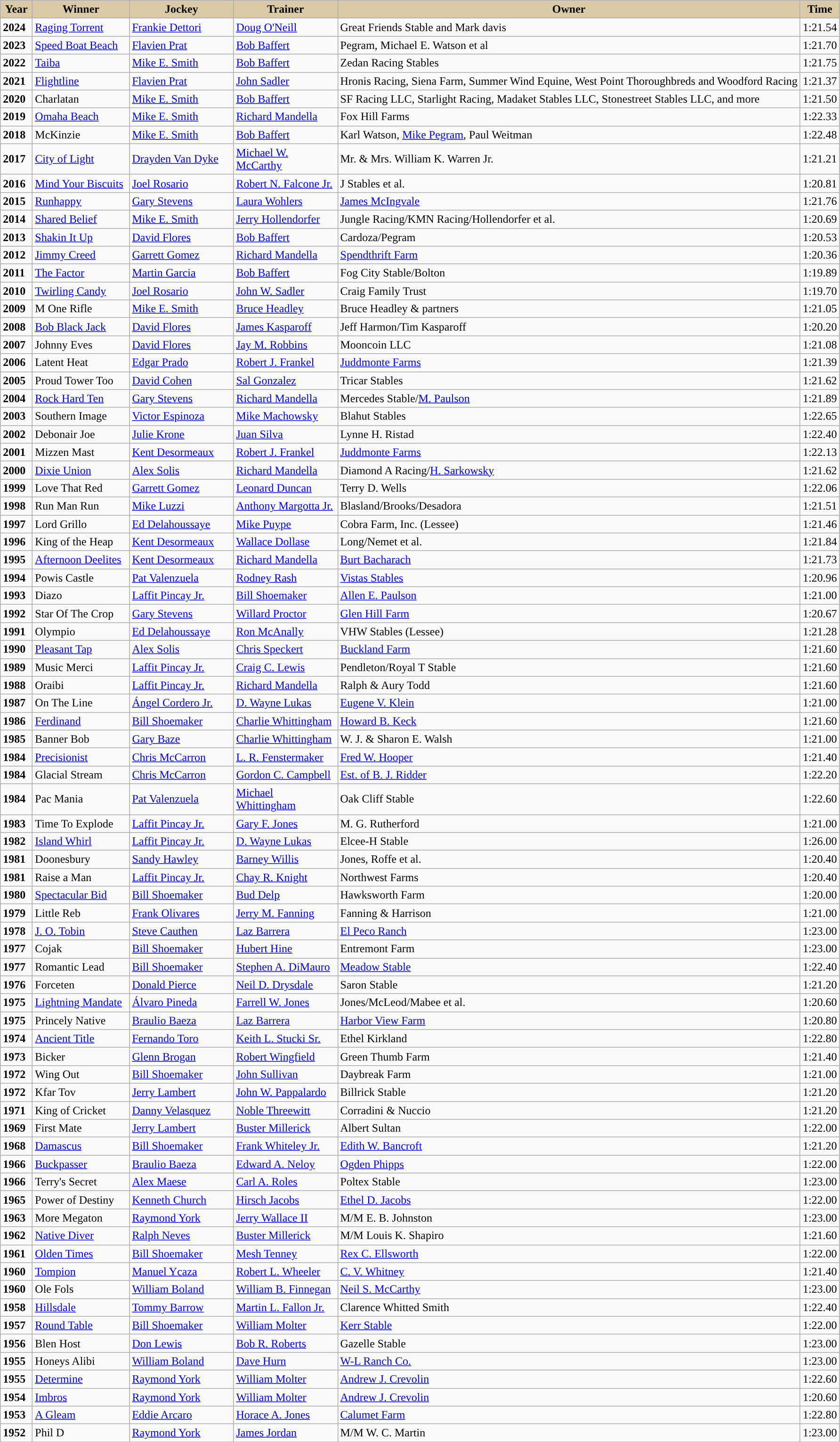<table class="wikitable sortable">
<tr>
<th style="background-color:#DACAA5; width:38px">Year</th>
<th style="background-color:#DACAA5; width:130px">Winner</th>
<th style="background-color:#DACAA5; width:140px">Jockey</th>
<th style="background-color:#DACAA5; width:140px">Trainer</th>
<th style="background-color:#DACAA5;">Owner</th>
<th style="background-color:#DACAA5; width:25px">Time</th>
</tr>
<tr>
<td><strong>2024</strong></td>
<td><a href='#'>Raging Torrent</a></td>
<td><a href='#'>Frankie Dettori</a></td>
<td><a href='#'>Doug O'Neill</a></td>
<td>Great Friends Stable and Mark davis</td>
<td>1:21.54</td>
</tr>
<tr>
<td><strong>2023</strong></td>
<td><a href='#'>Speed Boat Beach</a></td>
<td><a href='#'>Flavien Prat</a></td>
<td><a href='#'>Bob Baffert</a></td>
<td>Pegram, Michael E. Watson et al</td>
<td>1:21.70</td>
</tr>
<tr>
<td><strong>2022</strong></td>
<td><a href='#'>Taiba</a></td>
<td><a href='#'>Mike E. Smith</a></td>
<td><a href='#'>Bob Baffert</a></td>
<td>Zedan Racing Stables</td>
<td>1:21.75</td>
</tr>
<tr>
<td><strong>2021</strong></td>
<td><a href='#'>Flightline</a></td>
<td><a href='#'>Flavien Prat</a></td>
<td><a href='#'>John Sadler</a></td>
<td>Hronis Racing, Siena Farm, Summer Wind Equine, West Point Thoroughbreds and Woodford Racing</td>
<td>1:21.37</td>
</tr>
<tr>
<td><strong>2020</strong></td>
<td>Charlatan</td>
<td><a href='#'>Mike E. Smith</a></td>
<td><a href='#'>Bob Baffert</a></td>
<td>SF Racing LLC, Starlight Racing, Madaket Stables LLC, Stonestreet Stables LLC, and more</td>
<td>1:21.50</td>
</tr>
<tr>
<td><strong>2019</strong></td>
<td><a href='#'>Omaha Beach</a></td>
<td><a href='#'>Mike E. Smith</a></td>
<td><a href='#'>Richard Mandella</a></td>
<td>Fox Hill Farms</td>
<td>1:22.33</td>
</tr>
<tr>
<td><strong>2018</strong></td>
<td>McKinzie</td>
<td><a href='#'>Mike E. Smith</a></td>
<td><a href='#'>Bob Baffert</a></td>
<td>Karl Watson, <a href='#'>Mike Pegram</a>, Paul Weitman</td>
<td>1:22.48</td>
</tr>
<tr>
<td><strong>2017</strong></td>
<td><a href='#'>City of Light</a></td>
<td><a href='#'>Drayden Van Dyke</a></td>
<td><a href='#'>Michael W. McCarthy</a></td>
<td>Mr. & Mrs. William K. Warren Jr.</td>
<td>1:21.21</td>
</tr>
<tr>
<td><strong>2016</strong></td>
<td><a href='#'>Mind Your Biscuits</a></td>
<td><a href='#'>Joel Rosario</a></td>
<td><a href='#'>Robert N. Falcone Jr.</a></td>
<td>J Stables et al.</td>
<td>1:20.81</td>
</tr>
<tr>
<td><strong>2015</strong></td>
<td><a href='#'>Runhappy</a></td>
<td><a href='#'>Gary Stevens</a></td>
<td><a href='#'>Laura Wohlers</a></td>
<td><a href='#'>James McIngvale</a></td>
<td>1:21.76</td>
</tr>
<tr>
<td><strong>2014</strong></td>
<td><a href='#'>Shared Belief</a></td>
<td><a href='#'>Mike E. Smith</a></td>
<td><a href='#'>Jerry Hollendorfer</a></td>
<td>Jungle Racing/KMN Racing/Hollendorfer et al.</td>
<td>1:20.69</td>
</tr>
<tr>
<td><strong>2013</strong></td>
<td><a href='#'>Shakin It Up</a></td>
<td><a href='#'>David Flores</a></td>
<td><a href='#'>Bob Baffert</a></td>
<td>Cardoza/Pegram</td>
<td>1:20.53</td>
</tr>
<tr>
<td><strong>2012</strong></td>
<td><a href='#'>Jimmy Creed</a></td>
<td><a href='#'>Garrett Gomez</a></td>
<td><a href='#'>Richard Mandella</a></td>
<td><a href='#'>Spendthrift Farm</a></td>
<td>1:20.36</td>
</tr>
<tr>
<td><strong>2011</strong></td>
<td><a href='#'>The Factor</a></td>
<td><a href='#'>Martin Garcia</a></td>
<td><a href='#'>Bob Baffert</a></td>
<td>Fog City Stable/Bolton</td>
<td>1:19.89</td>
</tr>
<tr>
<td><strong>2010</strong></td>
<td><a href='#'>Twirling Candy</a></td>
<td><a href='#'>Joel Rosario</a></td>
<td><a href='#'>John W. Sadler</a></td>
<td>Craig Family Trust</td>
<td>1:19.70</td>
</tr>
<tr>
<td><strong>2009</strong></td>
<td>M One Rifle</td>
<td><a href='#'>Mike E. Smith</a></td>
<td><a href='#'>Bruce Headley</a></td>
<td>Bruce Headley & partners</td>
<td>1:21.05</td>
</tr>
<tr>
<td><strong>2008</strong></td>
<td><a href='#'>Bob Black Jack</a></td>
<td><a href='#'>David Flores</a></td>
<td><a href='#'>James Kasparoff</a></td>
<td>Jeff Harmon/Tim Kasparoff</td>
<td>1:20.20</td>
</tr>
<tr>
<td><strong>2007</strong></td>
<td>Johnny Eves</td>
<td><a href='#'>David Flores</a></td>
<td><a href='#'>Jay M. Robbins</a></td>
<td>Mooncoin LLC</td>
<td>1:21.08</td>
</tr>
<tr>
<td><strong>2006</strong></td>
<td>Latent Heat</td>
<td><a href='#'>Edgar Prado</a></td>
<td><a href='#'>Robert J. Frankel</a></td>
<td><a href='#'>Juddmonte Farms</a></td>
<td>1:21.39</td>
</tr>
<tr>
<td><strong>2005</strong></td>
<td>Proud Tower Too</td>
<td><a href='#'>David Cohen</a></td>
<td><a href='#'>Sal Gonzalez</a></td>
<td>Tricar Stables</td>
<td>1:21.62</td>
</tr>
<tr>
<td><strong>2004</strong></td>
<td><a href='#'>Rock Hard Ten</a></td>
<td><a href='#'>Gary Stevens</a></td>
<td><a href='#'>Richard Mandella</a></td>
<td>Mercedes Stable/<a href='#'>M. Paulson</a></td>
<td>1:21.89</td>
</tr>
<tr>
<td><strong>2003</strong></td>
<td>Southern Image</td>
<td><a href='#'>Victor Espinoza</a></td>
<td><a href='#'>Mike Machowsky</a></td>
<td>Blahut Stables</td>
<td>1:22.65</td>
</tr>
<tr>
<td><strong>2002</strong></td>
<td>Debonair Joe</td>
<td><a href='#'>Julie Krone</a></td>
<td><a href='#'>Juan Silva</a></td>
<td>Lynne H. Ristad</td>
<td>1:22.40</td>
</tr>
<tr>
<td><strong>2001</strong></td>
<td>Mizzen Mast</td>
<td><a href='#'>Kent Desormeaux</a></td>
<td><a href='#'>Robert J. Frankel</a></td>
<td><a href='#'>Juddmonte Farms</a></td>
<td>1:22.13</td>
</tr>
<tr>
<td><strong>2000</strong></td>
<td><a href='#'>Dixie Union</a></td>
<td><a href='#'>Alex Solis</a></td>
<td><a href='#'>Richard Mandella</a></td>
<td>Diamond A Racing/<a href='#'>H. Sarkowsky</a></td>
<td>1:21.62</td>
</tr>
<tr>
<td><strong>1999</strong></td>
<td>Love That Red</td>
<td><a href='#'>Garrett Gomez</a></td>
<td><a href='#'>Leonard Duncan</a></td>
<td>Terry D. Wells</td>
<td>1:22.06</td>
</tr>
<tr>
<td><strong>1998</strong></td>
<td>Run Man Run</td>
<td><a href='#'>Mike Luzzi</a></td>
<td><a href='#'>Anthony Margotta Jr.</a></td>
<td>Blasland/Brooks/Desadora</td>
<td>1:21.51</td>
</tr>
<tr>
<td><strong>1997</strong></td>
<td>Lord Grillo</td>
<td><a href='#'>Ed Delahoussaye</a></td>
<td><a href='#'>Mike Puype</a></td>
<td>Cobra Farm, Inc. (Lessee)</td>
<td>1:21.46</td>
</tr>
<tr>
<td><strong>1996</strong></td>
<td>King of the Heap</td>
<td><a href='#'>Kent Desormeaux</a></td>
<td><a href='#'>Wallace Dollase</a></td>
<td>Long/Nemet et al.</td>
<td>1:21.84</td>
</tr>
<tr>
<td><strong>1995</strong></td>
<td><a href='#'>Afternoon Deelites</a></td>
<td><a href='#'>Kent Desormeaux</a></td>
<td><a href='#'>Richard Mandella</a></td>
<td><a href='#'>Burt Bacharach</a></td>
<td>1:21.73</td>
</tr>
<tr>
<td><strong>1994</strong></td>
<td>Powis Castle</td>
<td><a href='#'>Pat Valenzuela</a></td>
<td><a href='#'>Rodney Rash</a></td>
<td><a href='#'>Vistas Stables</a></td>
<td>1:20.96</td>
</tr>
<tr>
<td><strong>1993</strong></td>
<td>Diazo</td>
<td><a href='#'>Laffit Pincay Jr.</a></td>
<td><a href='#'>Bill Shoemaker</a></td>
<td><a href='#'>Allen E. Paulson</a></td>
<td>1:21.00</td>
</tr>
<tr>
<td><strong>1992</strong></td>
<td>Star Of The Crop</td>
<td><a href='#'>Gary Stevens</a></td>
<td><a href='#'>Willard Proctor</a></td>
<td><a href='#'>Glen Hill Farm</a></td>
<td>1:20.67</td>
</tr>
<tr>
<td><strong>1991</strong></td>
<td>Olympio</td>
<td><a href='#'>Ed Delahoussaye</a></td>
<td><a href='#'>Ron McAnally</a></td>
<td>VHW Stables (Lessee)</td>
<td>1:21.28</td>
</tr>
<tr>
<td><strong>1990</strong></td>
<td><a href='#'>Pleasant Tap</a></td>
<td><a href='#'>Alex Solis</a></td>
<td><a href='#'>Chris Speckert</a></td>
<td><a href='#'>Buckland Farm</a></td>
<td>1:21.60</td>
</tr>
<tr>
<td><strong>1989</strong></td>
<td>Music Merci</td>
<td><a href='#'>Laffit Pincay Jr.</a></td>
<td><a href='#'>Craig C. Lewis</a></td>
<td>Pendleton/Royal T Stable</td>
<td>1:21.60</td>
</tr>
<tr>
<td><strong>1988</strong></td>
<td>Oraibi</td>
<td><a href='#'>Laffit Pincay Jr.</a></td>
<td><a href='#'>Richard Mandella</a></td>
<td>Ralph & Aury Todd</td>
<td>1:21.60</td>
</tr>
<tr>
<td><strong>1987</strong></td>
<td>On The Line</td>
<td><a href='#'>Ángel Cordero Jr.</a></td>
<td><a href='#'>D. Wayne Lukas</a></td>
<td><a href='#'>Eugene V. Klein</a></td>
<td>1:21.00</td>
</tr>
<tr>
<td><strong>1986</strong></td>
<td><a href='#'>Ferdinand</a></td>
<td><a href='#'>Bill Shoemaker</a></td>
<td><a href='#'>Charlie Whittingham</a></td>
<td><a href='#'>Howard B. Keck</a></td>
<td>1:21.60</td>
</tr>
<tr>
<td><strong>1985</strong></td>
<td>Banner Bob</td>
<td><a href='#'>Gary Baze</a></td>
<td><a href='#'>Charlie Whittingham</a></td>
<td>W. J. & Sharon E. Walsh</td>
<td>1:21.00</td>
</tr>
<tr>
<td><strong>1984</strong></td>
<td><a href='#'>Precisionist</a></td>
<td><a href='#'>Chris McCarron</a></td>
<td><a href='#'>L. R. Fenstermaker</a></td>
<td><a href='#'>Fred W. Hooper</a></td>
<td>1:21.40</td>
</tr>
<tr>
<td><strong>1984</strong></td>
<td>Glacial Stream</td>
<td><a href='#'>Chris McCarron</a></td>
<td><a href='#'>Gordon C. Campbell</a></td>
<td><a href='#'>Est. of B. J. Ridder</a></td>
<td>1:22.20</td>
</tr>
<tr>
<td><strong>1984</strong></td>
<td>Pac Mania</td>
<td><a href='#'>Pat Valenzuela</a></td>
<td><a href='#'>Michael Whittingham</a></td>
<td>Oak Cliff Stable</td>
<td>1:22.60</td>
</tr>
<tr>
<td><strong>1983</strong></td>
<td>Time To Explode</td>
<td><a href='#'>Laffit Pincay Jr.</a></td>
<td><a href='#'>Gary F. Jones</a></td>
<td>M. G. Rutherford</td>
<td>1:21.00</td>
</tr>
<tr>
<td><strong>1982</strong></td>
<td><a href='#'>Island Whirl</a></td>
<td><a href='#'>Laffit Pincay Jr.</a></td>
<td><a href='#'>D. Wayne Lukas</a></td>
<td>Elcee-H Stable</td>
<td>1:26.00</td>
</tr>
<tr>
<td><strong>1981</strong></td>
<td>Doonesbury</td>
<td><a href='#'>Sandy Hawley</a></td>
<td><a href='#'>Barney Willis</a></td>
<td>Jones, Roffe et al.</td>
<td>1:20.40</td>
</tr>
<tr>
<td><strong>1981</strong></td>
<td>Raise a Man</td>
<td><a href='#'>Laffit Pincay Jr.</a></td>
<td><a href='#'>Chay R. Knight</a></td>
<td>Northwest Farms</td>
<td>1:20.40</td>
</tr>
<tr>
<td><strong>1980</strong></td>
<td><a href='#'>Spectacular Bid</a></td>
<td><a href='#'>Bill Shoemaker</a></td>
<td><a href='#'>Bud Delp</a></td>
<td>Hawksworth Farm</td>
<td>1:20.00</td>
</tr>
<tr>
<td><strong>1979</strong></td>
<td>Little Reb</td>
<td><a href='#'>Frank Olivares</a></td>
<td><a href='#'>Jerry M. Fanning</a></td>
<td>Fanning & Harrison</td>
<td>1:21.00</td>
</tr>
<tr>
<td><strong>1978</strong></td>
<td><a href='#'>J. O. Tobin</a></td>
<td><a href='#'>Steve Cauthen</a></td>
<td><a href='#'>Laz Barrera</a></td>
<td><a href='#'>El Peco Ranch</a></td>
<td>1:23.00</td>
</tr>
<tr>
<td><strong>1977</strong></td>
<td>Cojak</td>
<td><a href='#'>Bill Shoemaker</a></td>
<td><a href='#'>Hubert Hine</a></td>
<td>Entremont Farm</td>
<td>1:23.00</td>
</tr>
<tr>
<td><strong>1977</strong></td>
<td>Romantic Lead</td>
<td><a href='#'>Bill Shoemaker</a></td>
<td><a href='#'>Stephen A. DiMauro</a></td>
<td><a href='#'>Meadow Stable</a></td>
<td>1:22.40</td>
</tr>
<tr>
<td><strong>1976</strong></td>
<td>Forceten</td>
<td><a href='#'>Donald Pierce</a></td>
<td><a href='#'>Neil D. Drysdale</a></td>
<td>Saron Stable</td>
<td>1:21.20</td>
</tr>
<tr>
<td><strong>1975</strong></td>
<td><a href='#'>Lightning Mandate</a></td>
<td><a href='#'>Álvaro Pineda</a></td>
<td><a href='#'>Farrell W. Jones</a></td>
<td>Jones/McLeod/Mabee et al.</td>
<td>1:20.60</td>
</tr>
<tr>
<td><strong>1975</strong></td>
<td>Princely Native</td>
<td><a href='#'>Braulio Baeza</a></td>
<td><a href='#'>Laz Barrera</a></td>
<td><a href='#'>Harbor View Farm</a></td>
<td>1:20.80</td>
</tr>
<tr>
<td><strong>1974</strong></td>
<td><a href='#'>Ancient Title</a></td>
<td><a href='#'>Fernando Toro</a></td>
<td><a href='#'>Keith L. Stucki Sr.</a></td>
<td>Ethel Kirkland</td>
<td>1:22.80</td>
</tr>
<tr>
<td><strong>1973</strong></td>
<td>Bicker</td>
<td><a href='#'>Glenn Brogan</a></td>
<td><a href='#'>Robert Wingfield</a></td>
<td>Green Thumb Farm</td>
<td>1:21.40</td>
</tr>
<tr>
<td><strong>1972</strong></td>
<td>Wing Out</td>
<td><a href='#'>Bill Shoemaker</a></td>
<td><a href='#'>John Sullivan</a></td>
<td>Daybreak Farm</td>
<td>1:21.00</td>
</tr>
<tr>
<td><strong>1972</strong></td>
<td>Kfar Tov</td>
<td><a href='#'>Jerry Lambert</a></td>
<td><a href='#'>John W. Pappalardo</a></td>
<td>Billrick Stable</td>
<td>1:21.20</td>
</tr>
<tr>
<td><strong>1971</strong></td>
<td>King of Cricket</td>
<td><a href='#'>Danny Velasquez</a></td>
<td><a href='#'>Noble Threewitt</a></td>
<td>Corradini & Nuccio</td>
<td>1:21.20</td>
</tr>
<tr>
<td><strong>1969</strong></td>
<td>First Mate</td>
<td><a href='#'>Jerry Lambert</a></td>
<td><a href='#'>Buster Millerick</a></td>
<td>Albert Sultan</td>
<td>1:22.00</td>
</tr>
<tr>
<td><strong>1968</strong></td>
<td><a href='#'>Damascus</a></td>
<td><a href='#'>Bill Shoemaker</a></td>
<td><a href='#'>Frank Whiteley Jr.</a></td>
<td><a href='#'>Edith W. Bancroft</a></td>
<td>1:21.20</td>
</tr>
<tr>
<td><strong>1966</strong></td>
<td><a href='#'>Buckpasser</a></td>
<td><a href='#'>Braulio Baeza</a></td>
<td><a href='#'>Edward A. Neloy</a></td>
<td><a href='#'>Ogden Phipps</a></td>
<td>1:22.00</td>
</tr>
<tr>
<td><strong>1966</strong></td>
<td>Terry's Secret</td>
<td><a href='#'>Alex Maese</a></td>
<td><a href='#'>Carl A. Roles</a></td>
<td>Poltex Stable</td>
<td>1:23.00</td>
</tr>
<tr>
<td><strong>1965</strong></td>
<td>Power of Destiny</td>
<td><a href='#'>Kenneth Church</a></td>
<td><a href='#'>Hirsch Jacobs</a></td>
<td><a href='#'>Ethel D. Jacobs</a></td>
<td>1:22.00</td>
</tr>
<tr>
<td><strong>1963</strong></td>
<td>More Megaton</td>
<td><a href='#'>Raymond York</a></td>
<td><a href='#'>Jerry Wallace II</a></td>
<td>M/M E. B. Johnston</td>
<td>1:23.00</td>
</tr>
<tr>
<td><strong>1962</strong></td>
<td><a href='#'>Native Diver</a></td>
<td><a href='#'>Ralph Neves</a></td>
<td><a href='#'>Buster Millerick</a></td>
<td>M/M Louis K. Shapiro</td>
<td>1:21.60</td>
</tr>
<tr>
<td><strong>1961</strong></td>
<td><a href='#'>Olden Times</a></td>
<td><a href='#'>Bill Shoemaker</a></td>
<td><a href='#'>Mesh Tenney</a></td>
<td><a href='#'>Rex C. Ellsworth</a></td>
<td>1:22.00</td>
</tr>
<tr>
<td><strong>1960</strong></td>
<td><a href='#'>Tompion</a></td>
<td><a href='#'>Manuel Ycaza</a></td>
<td><a href='#'>Robert L. Wheeler</a></td>
<td><a href='#'>C. V. Whitney</a></td>
<td>1:21.40</td>
</tr>
<tr>
<td><strong>1960</strong></td>
<td>Ole Fols</td>
<td><a href='#'>William Boland</a></td>
<td><a href='#'>William B. Finnegan</a></td>
<td><a href='#'>Neil S. McCarthy</a></td>
<td>1:23.00</td>
</tr>
<tr>
<td><strong>1958</strong></td>
<td><a href='#'>Hillsdale</a></td>
<td><a href='#'>Tommy Barrow</a></td>
<td><a href='#'>Martin L. Fallon Jr.</a></td>
<td>Clarence Whitted Smith</td>
<td>1:22.40</td>
</tr>
<tr>
<td><strong>1957</strong></td>
<td><a href='#'>Round Table</a></td>
<td><a href='#'>Bill Shoemaker</a></td>
<td><a href='#'>William Molter</a></td>
<td><a href='#'>Kerr Stable</a></td>
<td>1:22.00</td>
</tr>
<tr>
<td><strong>1956</strong></td>
<td>Blen Host</td>
<td><a href='#'>Don Lewis</a></td>
<td><a href='#'>Bob R. Roberts</a></td>
<td>Gazelle Stable</td>
<td>1:23.00</td>
</tr>
<tr>
<td><strong>1955</strong></td>
<td>Honeys Alibi</td>
<td><a href='#'>William Boland</a></td>
<td><a href='#'>Dave Hurn</a></td>
<td><a href='#'>W-L Ranch Co.</a></td>
<td>1:23.00</td>
</tr>
<tr>
<td><strong>1955</strong></td>
<td><a href='#'>Determine</a></td>
<td><a href='#'>Raymond York</a></td>
<td><a href='#'>William Molter</a></td>
<td><a href='#'>Andrew J. Crevolin</a></td>
<td>1:22.60</td>
</tr>
<tr>
<td><strong>1954</strong></td>
<td><a href='#'>Imbros</a></td>
<td><a href='#'>Raymond York</a></td>
<td><a href='#'>William Molter</a></td>
<td><a href='#'>Andrew J. Crevolin</a></td>
<td>1:20.60</td>
</tr>
<tr>
<td><strong>1953</strong></td>
<td><a href='#'>A Gleam</a></td>
<td><a href='#'>Eddie Arcaro</a></td>
<td><a href='#'>Horace A. Jones</a></td>
<td><a href='#'>Calumet Farm</a></td>
<td>1:22.80</td>
</tr>
<tr>
<td><strong>1952</strong></td>
<td>Phil D</td>
<td><a href='#'>Raymond York</a></td>
<td><a href='#'>James Jordan</a></td>
<td>M/M W. C. Martin</td>
<td>1:23.00</td>
</tr>
<tr>
</tr>
</table>
